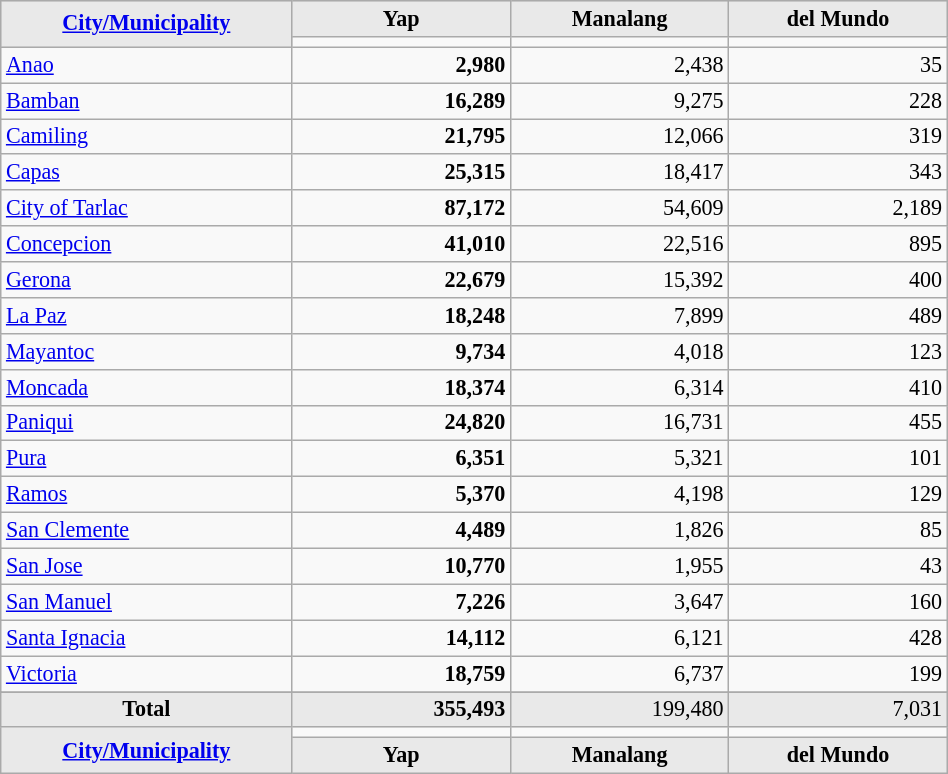<table class="wikitable" width=50% style="text-align:right; font-size:92%">
<tr bgcolor=#cccccc>
<th rowspan=2 style="background: #E9E9E9" width=20% align=left><a href='#'>City/Municipality</a></th>
<th style="background: #E9E9E9" width=15% align=center>Yap</th>
<th style="background: #E9E9E9" width=15% align=center>Manalang</th>
<th style="background: #E9E9E9" width=15% align=center>del Mundo</th>
</tr>
<tr>
<td></td>
<td></td>
<td></td>
</tr>
<tr>
<td align=left><a href='#'>Anao</a></td>
<td><strong>2,980</strong></td>
<td>2,438</td>
<td>35</td>
</tr>
<tr>
<td align=left><a href='#'>Bamban</a></td>
<td><strong>16,289</strong></td>
<td>9,275</td>
<td>228</td>
</tr>
<tr>
<td align=left><a href='#'>Camiling</a></td>
<td><strong>21,795</strong></td>
<td>12,066</td>
<td>319</td>
</tr>
<tr>
<td align=left><a href='#'>Capas</a></td>
<td><strong>25,315</strong></td>
<td>18,417</td>
<td>343</td>
</tr>
<tr>
<td align=left><a href='#'>City of Tarlac</a></td>
<td><strong>87,172</strong></td>
<td>54,609</td>
<td>2,189</td>
</tr>
<tr>
<td align=left><a href='#'>Concepcion</a></td>
<td><strong>41,010</strong></td>
<td>22,516</td>
<td>895</td>
</tr>
<tr>
<td align=left><a href='#'>Gerona</a></td>
<td><strong>22,679</strong></td>
<td>15,392</td>
<td>400</td>
</tr>
<tr>
<td align=left><a href='#'>La Paz</a></td>
<td><strong>18,248</strong></td>
<td>7,899</td>
<td>489</td>
</tr>
<tr>
<td align=left><a href='#'>Mayantoc</a></td>
<td><strong>9,734</strong></td>
<td>4,018</td>
<td>123</td>
</tr>
<tr>
<td align=left><a href='#'>Moncada</a></td>
<td><strong>18,374</strong></td>
<td>6,314</td>
<td>410</td>
</tr>
<tr>
<td align=left><a href='#'>Paniqui</a></td>
<td><strong>24,820</strong></td>
<td>16,731</td>
<td>455</td>
</tr>
<tr>
<td align=left><a href='#'>Pura</a></td>
<td><strong>6,351</strong></td>
<td>5,321</td>
<td>101</td>
</tr>
<tr>
<td align=left><a href='#'>Ramos</a></td>
<td><strong>5,370</strong></td>
<td>4,198</td>
<td>129</td>
</tr>
<tr>
<td align=left><a href='#'>San Clemente</a></td>
<td><strong>4,489</strong></td>
<td>1,826</td>
<td>85</td>
</tr>
<tr>
<td align=left><a href='#'>San Jose</a></td>
<td><strong>10,770</strong></td>
<td>1,955</td>
<td>43</td>
</tr>
<tr>
<td align=left><a href='#'>San Manuel</a></td>
<td><strong>7,226</strong></td>
<td>3,647</td>
<td>160</td>
</tr>
<tr>
<td align=left><a href='#'>Santa Ignacia</a></td>
<td><strong>14,112</strong></td>
<td>6,121</td>
<td>428</td>
</tr>
<tr>
<td align=left><a href='#'>Victoria</a></td>
<td><strong>18,759</strong></td>
<td>6,737</td>
<td>199</td>
</tr>
<tr>
</tr>
<tr style="background:#E9E9E9">
<td align="center"><strong>Total</strong></td>
<td><strong>355,493</strong></td>
<td>199,480</td>
<td>7,031</td>
</tr>
<tr>
<th rowspan=2 style="background: #E9E9E9" width=20% align=left><a href='#'>City/Municipality</a></th>
<td></td>
<td></td>
<td></td>
</tr>
<tr bgcolor=#cccccc>
<th style="background: #E9E9E9" width=15% align=center>Yap</th>
<th style="background: #E9E9E9" width=15% align=center>Manalang</th>
<th style="background: #E9E9E9" width=15% align=center>del Mundo</th>
</tr>
</table>
